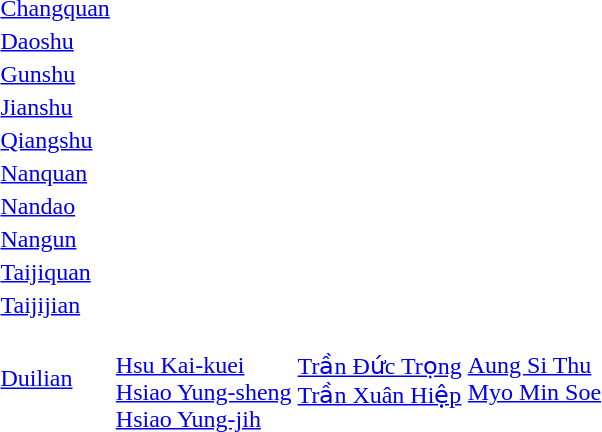<table>
<tr>
<td><a href='#'>Changquan</a></td>
<td></td>
<td></td>
<td></td>
</tr>
<tr>
<td><a href='#'>Daoshu</a></td>
<td></td>
<td></td>
<td></td>
</tr>
<tr>
<td><a href='#'>Gunshu</a></td>
<td></td>
<td></td>
<td></td>
</tr>
<tr>
<td><a href='#'>Jianshu</a></td>
<td></td>
<td></td>
<td></td>
</tr>
<tr>
<td><a href='#'>Qiangshu</a></td>
<td></td>
<td></td>
<td></td>
</tr>
<tr>
<td><a href='#'>Nanquan</a></td>
<td></td>
<td></td>
<td></td>
</tr>
<tr>
<td><a href='#'>Nandao</a></td>
<td></td>
<td></td>
<td></td>
</tr>
<tr>
<td><a href='#'>Nangun</a></td>
<td></td>
<td></td>
<td></td>
</tr>
<tr>
<td><a href='#'>Taijiquan</a></td>
<td></td>
<td></td>
<td></td>
</tr>
<tr>
<td><a href='#'>Taijijian</a></td>
<td></td>
<td></td>
<td></td>
</tr>
<tr>
<td><a href='#'>Duilian</a></td>
<td valign="top"><br><a href='#'>Hsu Kai-kuei</a><br><a href='#'>Hsiao Yung-sheng</a><br><a href='#'>Hsiao Yung-jih</a></td>
<td valign="top"><br><a href='#'>Trần Đức Trọng</a><br><a href='#'>Trần Xuân Hiệp</a></td>
<td valign="top"><br><a href='#'>Aung Si Thu</a><br><a href='#'>Myo Min Soe</a></td>
</tr>
</table>
